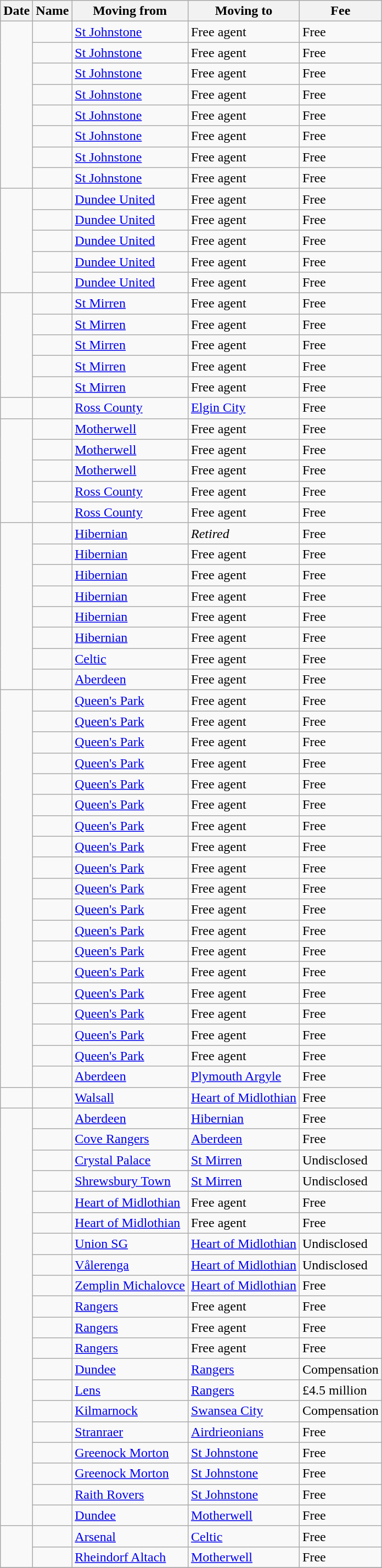<table class="wikitable sortable">
<tr>
<th>Date</th>
<th>Name</th>
<th>Moving from</th>
<th>Moving to</th>
<th>Fee</th>
</tr>
<tr>
<td rowspan=8></td>
<td></td>
<td><a href='#'>St Johnstone</a></td>
<td>Free agent</td>
<td>Free</td>
</tr>
<tr>
<td></td>
<td><a href='#'>St Johnstone</a></td>
<td>Free agent</td>
<td>Free</td>
</tr>
<tr>
<td></td>
<td><a href='#'>St Johnstone</a></td>
<td>Free agent</td>
<td>Free</td>
</tr>
<tr>
<td></td>
<td><a href='#'>St Johnstone</a></td>
<td>Free agent</td>
<td>Free</td>
</tr>
<tr>
<td></td>
<td><a href='#'>St Johnstone</a></td>
<td>Free agent</td>
<td>Free</td>
</tr>
<tr>
<td></td>
<td><a href='#'>St Johnstone</a></td>
<td>Free agent</td>
<td>Free</td>
</tr>
<tr>
<td></td>
<td><a href='#'>St Johnstone</a></td>
<td>Free agent</td>
<td>Free</td>
</tr>
<tr>
<td></td>
<td><a href='#'>St Johnstone</a></td>
<td>Free agent</td>
<td>Free</td>
</tr>
<tr>
<td rowspan=5></td>
<td></td>
<td><a href='#'>Dundee United</a></td>
<td>Free agent</td>
<td>Free</td>
</tr>
<tr>
<td></td>
<td><a href='#'>Dundee United</a></td>
<td>Free agent</td>
<td>Free</td>
</tr>
<tr>
<td></td>
<td><a href='#'>Dundee United</a></td>
<td>Free agent</td>
<td>Free</td>
</tr>
<tr>
<td></td>
<td><a href='#'>Dundee United</a></td>
<td>Free agent</td>
<td>Free</td>
</tr>
<tr>
<td></td>
<td><a href='#'>Dundee United</a></td>
<td>Free agent</td>
<td>Free</td>
</tr>
<tr>
<td rowspan=5></td>
<td></td>
<td><a href='#'>St Mirren</a></td>
<td>Free agent</td>
<td>Free</td>
</tr>
<tr>
<td></td>
<td><a href='#'>St Mirren</a></td>
<td>Free agent</td>
<td>Free</td>
</tr>
<tr>
<td></td>
<td><a href='#'>St Mirren</a></td>
<td>Free agent</td>
<td>Free</td>
</tr>
<tr>
<td></td>
<td><a href='#'>St Mirren</a></td>
<td>Free agent</td>
<td>Free</td>
</tr>
<tr>
<td></td>
<td><a href='#'>St Mirren</a></td>
<td>Free agent</td>
<td>Free</td>
</tr>
<tr>
<td></td>
<td></td>
<td><a href='#'>Ross County</a></td>
<td><a href='#'>Elgin City</a></td>
<td>Free</td>
</tr>
<tr>
<td rowspan=5></td>
<td></td>
<td><a href='#'>Motherwell</a></td>
<td>Free agent</td>
<td>Free</td>
</tr>
<tr>
<td></td>
<td><a href='#'>Motherwell</a></td>
<td>Free agent</td>
<td>Free</td>
</tr>
<tr>
<td></td>
<td><a href='#'>Motherwell</a></td>
<td>Free agent</td>
<td>Free</td>
</tr>
<tr>
<td></td>
<td><a href='#'>Ross County</a></td>
<td>Free agent</td>
<td>Free</td>
</tr>
<tr>
<td></td>
<td><a href='#'>Ross County</a></td>
<td>Free agent</td>
<td>Free</td>
</tr>
<tr>
<td rowspan=8></td>
<td></td>
<td><a href='#'>Hibernian</a></td>
<td><em>Retired</em></td>
<td>Free</td>
</tr>
<tr>
<td></td>
<td><a href='#'>Hibernian</a></td>
<td>Free agent</td>
<td>Free</td>
</tr>
<tr>
<td></td>
<td><a href='#'>Hibernian</a></td>
<td>Free agent</td>
<td>Free</td>
</tr>
<tr>
<td></td>
<td><a href='#'>Hibernian</a></td>
<td>Free agent</td>
<td>Free</td>
</tr>
<tr>
<td></td>
<td><a href='#'>Hibernian</a></td>
<td>Free agent</td>
<td>Free</td>
</tr>
<tr>
<td></td>
<td><a href='#'>Hibernian</a></td>
<td>Free agent</td>
<td>Free</td>
</tr>
<tr>
<td></td>
<td><a href='#'>Celtic</a></td>
<td>Free agent</td>
<td>Free</td>
</tr>
<tr>
<td></td>
<td><a href='#'>Aberdeen</a></td>
<td>Free agent</td>
<td>Free</td>
</tr>
<tr>
<td rowspan=19></td>
<td></td>
<td><a href='#'>Queen's Park</a></td>
<td>Free agent</td>
<td>Free</td>
</tr>
<tr>
<td></td>
<td><a href='#'>Queen's Park</a></td>
<td>Free agent</td>
<td>Free</td>
</tr>
<tr>
<td></td>
<td><a href='#'>Queen's Park</a></td>
<td>Free agent</td>
<td>Free</td>
</tr>
<tr>
<td></td>
<td><a href='#'>Queen's Park</a></td>
<td>Free agent</td>
<td>Free</td>
</tr>
<tr>
<td></td>
<td><a href='#'>Queen's Park</a></td>
<td>Free agent</td>
<td>Free</td>
</tr>
<tr>
<td></td>
<td><a href='#'>Queen's Park</a></td>
<td>Free agent</td>
<td>Free</td>
</tr>
<tr>
<td></td>
<td><a href='#'>Queen's Park</a></td>
<td>Free agent</td>
<td>Free</td>
</tr>
<tr>
<td></td>
<td><a href='#'>Queen's Park</a></td>
<td>Free agent</td>
<td>Free</td>
</tr>
<tr>
<td></td>
<td><a href='#'>Queen's Park</a></td>
<td>Free agent</td>
<td>Free</td>
</tr>
<tr>
<td></td>
<td><a href='#'>Queen's Park</a></td>
<td>Free agent</td>
<td>Free</td>
</tr>
<tr>
<td></td>
<td><a href='#'>Queen's Park</a></td>
<td>Free agent</td>
<td>Free</td>
</tr>
<tr>
<td></td>
<td><a href='#'>Queen's Park</a></td>
<td>Free agent</td>
<td>Free</td>
</tr>
<tr>
<td></td>
<td><a href='#'>Queen's Park</a></td>
<td>Free agent</td>
<td>Free</td>
</tr>
<tr>
<td></td>
<td><a href='#'>Queen's Park</a></td>
<td>Free agent</td>
<td>Free</td>
</tr>
<tr>
<td></td>
<td><a href='#'>Queen's Park</a></td>
<td>Free agent</td>
<td>Free</td>
</tr>
<tr>
<td></td>
<td><a href='#'>Queen's Park</a></td>
<td>Free agent</td>
<td>Free</td>
</tr>
<tr>
<td></td>
<td><a href='#'>Queen's Park</a></td>
<td>Free agent</td>
<td>Free</td>
</tr>
<tr>
<td></td>
<td><a href='#'>Queen's Park</a></td>
<td>Free agent</td>
<td>Free</td>
</tr>
<tr>
<td></td>
<td><a href='#'>Aberdeen</a></td>
<td><a href='#'>Plymouth Argyle</a></td>
<td>Free</td>
</tr>
<tr>
<td></td>
<td></td>
<td><a href='#'>Walsall</a></td>
<td><a href='#'>Heart of Midlothian</a></td>
<td>Free</td>
</tr>
<tr>
<td rowspan=20></td>
<td></td>
<td><a href='#'>Aberdeen</a></td>
<td><a href='#'>Hibernian</a></td>
<td>Free</td>
</tr>
<tr>
<td></td>
<td><a href='#'>Cove Rangers</a></td>
<td><a href='#'>Aberdeen</a></td>
<td>Free</td>
</tr>
<tr>
<td></td>
<td><a href='#'>Crystal Palace</a></td>
<td><a href='#'>St Mirren</a></td>
<td>Undisclosed</td>
</tr>
<tr>
<td></td>
<td><a href='#'>Shrewsbury Town</a></td>
<td><a href='#'>St Mirren</a></td>
<td>Undisclosed</td>
</tr>
<tr>
<td></td>
<td><a href='#'>Heart of Midlothian</a></td>
<td>Free agent</td>
<td>Free</td>
</tr>
<tr>
<td></td>
<td><a href='#'>Heart of Midlothian</a></td>
<td>Free agent</td>
<td>Free</td>
</tr>
<tr>
<td></td>
<td><a href='#'>Union SG</a></td>
<td><a href='#'>Heart of Midlothian</a></td>
<td>Undisclosed</td>
</tr>
<tr>
<td></td>
<td><a href='#'>Vålerenga</a></td>
<td><a href='#'>Heart of Midlothian</a></td>
<td>Undisclosed</td>
</tr>
<tr>
<td></td>
<td><a href='#'>Zemplin Michalovce</a></td>
<td><a href='#'>Heart of Midlothian</a></td>
<td>Free</td>
</tr>
<tr>
<td></td>
<td><a href='#'>Rangers</a></td>
<td>Free agent</td>
<td>Free</td>
</tr>
<tr>
<td></td>
<td><a href='#'>Rangers</a></td>
<td>Free agent</td>
<td>Free</td>
</tr>
<tr>
<td></td>
<td><a href='#'>Rangers</a></td>
<td>Free agent</td>
<td>Free</td>
</tr>
<tr>
<td></td>
<td><a href='#'>Dundee</a></td>
<td><a href='#'>Rangers</a></td>
<td>Compensation</td>
</tr>
<tr>
<td></td>
<td><a href='#'>Lens</a></td>
<td><a href='#'>Rangers</a></td>
<td>£4.5 million</td>
</tr>
<tr>
<td></td>
<td><a href='#'>Kilmarnock</a></td>
<td><a href='#'>Swansea City</a></td>
<td>Compensation</td>
</tr>
<tr>
<td></td>
<td><a href='#'>Stranraer</a></td>
<td><a href='#'>Airdrieonians</a></td>
<td>Free</td>
</tr>
<tr>
<td></td>
<td><a href='#'>Greenock Morton</a></td>
<td><a href='#'>St Johnstone</a></td>
<td>Free</td>
</tr>
<tr>
<td></td>
<td><a href='#'>Greenock Morton</a></td>
<td><a href='#'>St Johnstone</a></td>
<td>Free</td>
</tr>
<tr>
<td></td>
<td><a href='#'>Raith Rovers</a></td>
<td><a href='#'>St Johnstone</a></td>
<td>Free</td>
</tr>
<tr>
<td></td>
<td><a href='#'>Dundee</a></td>
<td><a href='#'>Motherwell</a></td>
<td>Free</td>
</tr>
<tr>
<td rowspan=2></td>
<td></td>
<td><a href='#'>Arsenal</a></td>
<td><a href='#'>Celtic</a></td>
<td>Free</td>
</tr>
<tr>
<td></td>
<td><a href='#'>Rheindorf Altach</a></td>
<td><a href='#'>Motherwell</a></td>
<td>Free</td>
</tr>
<tr>
</tr>
</table>
